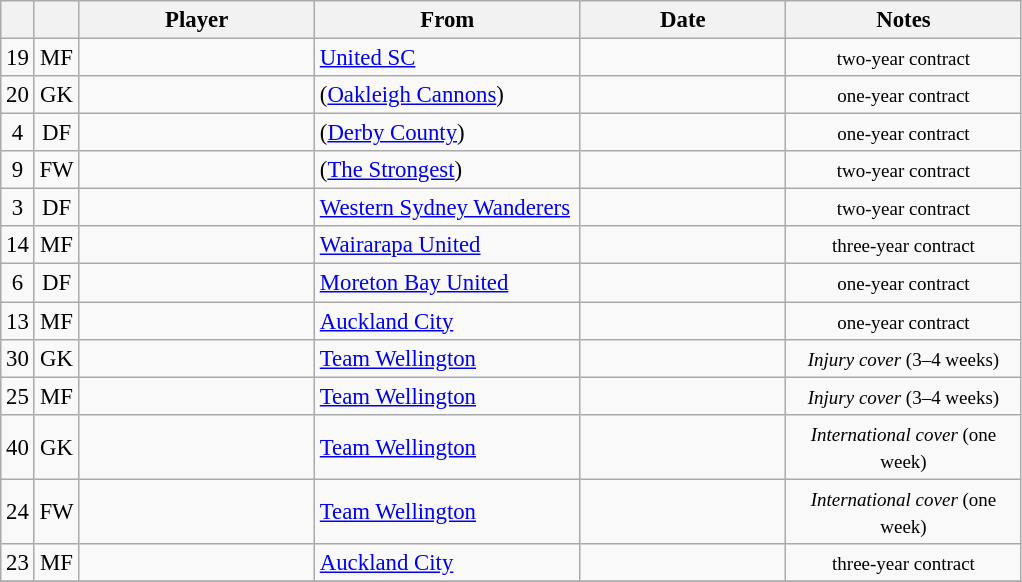<table class="wikitable sortable" style="text-align:center; font-size:95%;">
<tr>
<th></th>
<th></th>
<th width=150>Player</th>
<th width=170>From</th>
<th width=130>Date</th>
<th width=150>Notes</th>
</tr>
<tr>
<td>19</td>
<td>MF</td>
<td align=left></td>
<td align=left><a href='#'>United SC</a></td>
<td></td>
<td><small>two-year contract</small></td>
</tr>
<tr>
<td>20</td>
<td>GK</td>
<td align=left></td>
<td align=left>(<a href='#'>Oakleigh Cannons</a>)</td>
<td></td>
<td><small>one-year contract</small></td>
</tr>
<tr>
<td>4</td>
<td>DF</td>
<td align=left></td>
<td align=left>(<a href='#'>Derby County</a>)</td>
<td></td>
<td><small>one-year contract</small></td>
</tr>
<tr>
<td>9</td>
<td>FW</td>
<td align=left></td>
<td align=left>(<a href='#'>The Strongest</a>)</td>
<td></td>
<td><small>two-year contract</small></td>
</tr>
<tr>
<td>3</td>
<td>DF</td>
<td align=left></td>
<td align=left><a href='#'>Western Sydney Wanderers</a></td>
<td></td>
<td><small>two-year contract</small></td>
</tr>
<tr>
<td>14</td>
<td>MF</td>
<td align=left></td>
<td align="left"><a href='#'>Wairarapa United</a></td>
<td></td>
<td><small>three-year contract</small></td>
</tr>
<tr>
<td>6</td>
<td>DF</td>
<td align=left></td>
<td align="left"><a href='#'>Moreton Bay United</a></td>
<td></td>
<td><small>one-year contract</small></td>
</tr>
<tr>
<td>13</td>
<td>MF</td>
<td align=left></td>
<td align="left"><a href='#'>Auckland City</a></td>
<td></td>
<td><small>one-year contract</small></td>
</tr>
<tr>
<td>30</td>
<td>GK</td>
<td align=left></td>
<td align="left"><a href='#'>Team Wellington</a></td>
<td></td>
<td><small><em>Injury cover</em> (3–4 weeks)</small></td>
</tr>
<tr>
<td>25</td>
<td>MF</td>
<td align=left></td>
<td align="left"><a href='#'>Team Wellington</a></td>
<td></td>
<td><small><em>Injury cover</em> (3–4 weeks)</small></td>
</tr>
<tr>
<td>40</td>
<td>GK</td>
<td align=left></td>
<td align="left"><a href='#'>Team Wellington</a></td>
<td></td>
<td><small><em>International cover</em> (one week)</small></td>
</tr>
<tr>
<td>24</td>
<td>FW</td>
<td align=left></td>
<td align="left"><a href='#'>Team Wellington</a></td>
<td></td>
<td><small><em>International cover</em> (one week)</small></td>
</tr>
<tr>
<td>23</td>
<td>MF</td>
<td align=left></td>
<td align="left"><a href='#'>Auckland City</a></td>
<td></td>
<td><small>three-year contract</small></td>
</tr>
<tr>
</tr>
</table>
